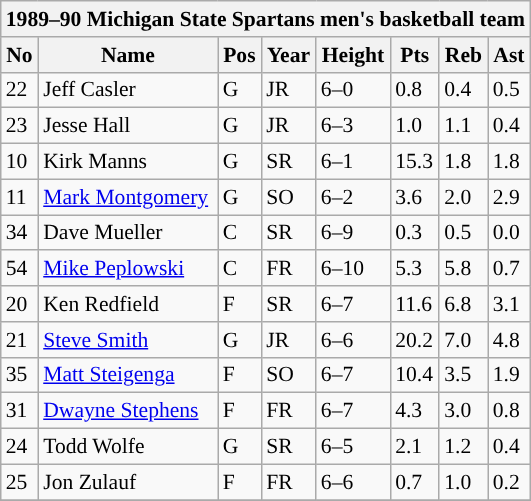<table class="wikitable sortable" style="font-size: 90%" |->
<tr>
<th colspan=9 style=>1989–90 Michigan State Spartans men's basketball team</th>
</tr>
<tr>
<th style="background:#">No</th>
<th style="background:#">Name</th>
<th style="background:#">Pos</th>
<th style="background:#">Year</th>
<th style="background:#">Height</th>
<th style="background:#">Pts</th>
<th style="background:#">Reb</th>
<th style="background:#">Ast</th>
</tr>
<tr>
<td>22</td>
<td>Jeff Casler</td>
<td>G</td>
<td>JR</td>
<td>6–0</td>
<td>0.8</td>
<td>0.4</td>
<td>0.5</td>
</tr>
<tr>
<td>23</td>
<td>Jesse Hall</td>
<td>G</td>
<td>JR</td>
<td>6–3</td>
<td>1.0</td>
<td>1.1</td>
<td>0.4</td>
</tr>
<tr>
<td>10</td>
<td>Kirk Manns</td>
<td>G</td>
<td>SR</td>
<td>6–1</td>
<td>15.3</td>
<td>1.8</td>
<td>1.8</td>
</tr>
<tr>
<td>11</td>
<td><a href='#'>Mark Montgomery</a></td>
<td>G</td>
<td>SO</td>
<td>6–2</td>
<td>3.6</td>
<td>2.0</td>
<td>2.9</td>
</tr>
<tr>
<td>34</td>
<td>Dave Mueller</td>
<td>C</td>
<td>SR</td>
<td>6–9</td>
<td>0.3</td>
<td>0.5</td>
<td>0.0</td>
</tr>
<tr>
<td>54</td>
<td><a href='#'>Mike Peplowski</a></td>
<td>C</td>
<td>FR</td>
<td>6–10</td>
<td>5.3</td>
<td>5.8</td>
<td>0.7</td>
</tr>
<tr>
<td>20</td>
<td>Ken Redfield</td>
<td>F</td>
<td>SR</td>
<td>6–7</td>
<td>11.6</td>
<td>6.8</td>
<td>3.1</td>
</tr>
<tr>
<td>21</td>
<td><a href='#'>Steve Smith</a></td>
<td>G</td>
<td>JR</td>
<td>6–6</td>
<td>20.2</td>
<td>7.0</td>
<td>4.8</td>
</tr>
<tr>
<td>35</td>
<td><a href='#'>Matt Steigenga</a></td>
<td>F</td>
<td>SO</td>
<td>6–7</td>
<td>10.4</td>
<td>3.5</td>
<td>1.9</td>
</tr>
<tr>
<td>31</td>
<td><a href='#'>Dwayne Stephens</a></td>
<td>F</td>
<td>FR</td>
<td>6–7</td>
<td>4.3</td>
<td>3.0</td>
<td>0.8</td>
</tr>
<tr>
<td>24</td>
<td>Todd Wolfe</td>
<td>G</td>
<td>SR</td>
<td>6–5</td>
<td>2.1</td>
<td>1.2</td>
<td>0.4</td>
</tr>
<tr>
<td>25</td>
<td>Jon Zulauf</td>
<td>F</td>
<td>FR</td>
<td>6–6</td>
<td>0.7</td>
<td>1.0</td>
<td>0.2</td>
</tr>
<tr>
</tr>
</table>
